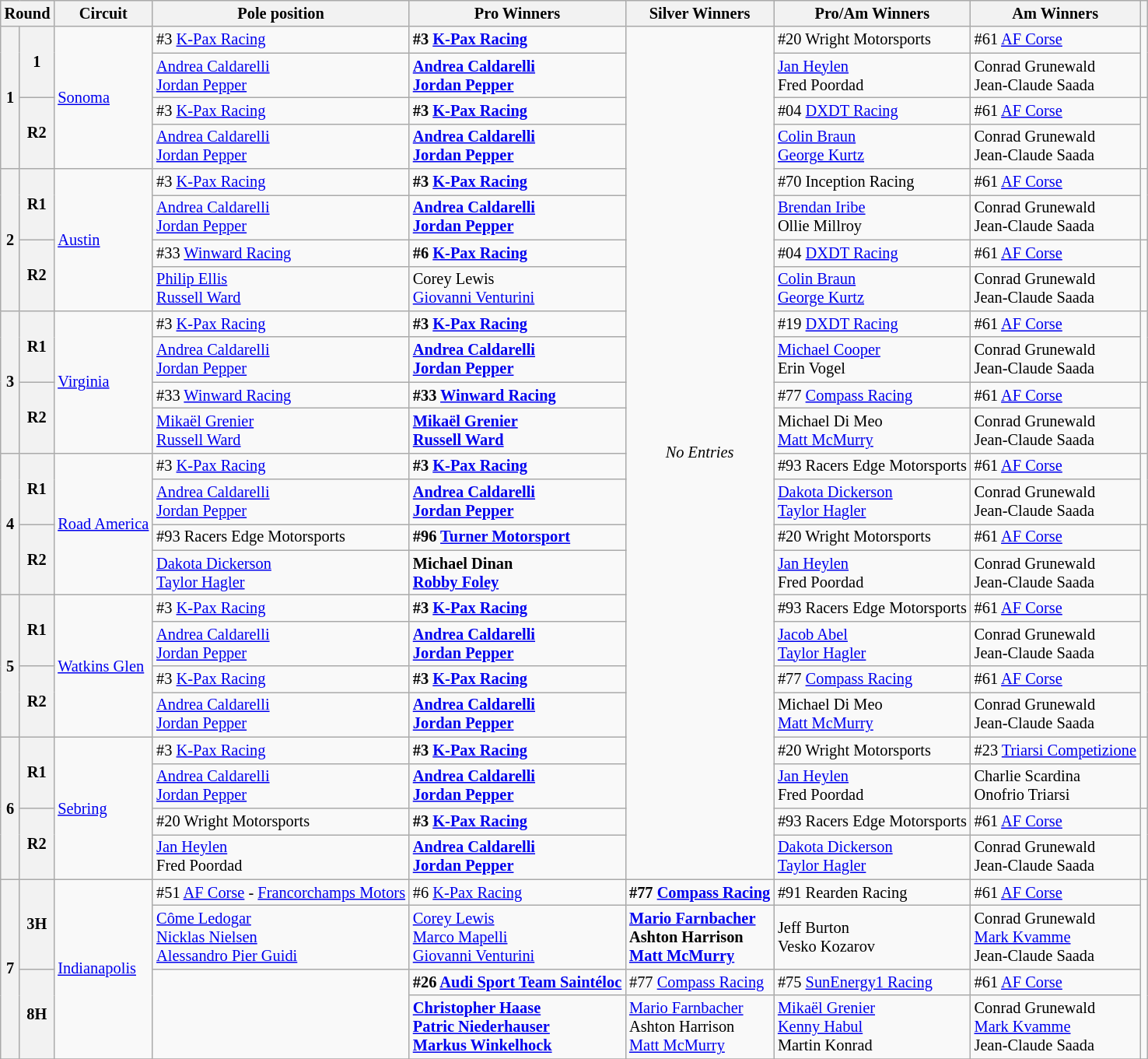<table class="wikitable" style="font-size:85%;">
<tr>
<th colspan=2>Round</th>
<th>Circuit</th>
<th>Pole position</th>
<th>Pro Winners</th>
<th>Silver Winners</th>
<th>Pro/Am Winners</th>
<th>Am Winners</th>
<th></th>
</tr>
<tr>
<th rowspan=4>1</th>
<th rowspan=2>1</th>
<td rowspan=4> <a href='#'>Sonoma</a></td>
<td> #3 <a href='#'>K-Pax Racing</a></td>
<td><strong> #3 <a href='#'>K-Pax Racing</a></strong></td>
<td rowspan=24 align=center><em>No Entries</em></td>
<td> #20 Wright Motorsports</td>
<td> #61 <a href='#'>AF Corse</a></td>
<td rowspan=2 align=center></td>
</tr>
<tr>
<td> <a href='#'>Andrea Caldarelli</a><br> <a href='#'>Jordan Pepper</a></td>
<td><strong> <a href='#'>Andrea Caldarelli</a><br> <a href='#'>Jordan Pepper</a></strong></td>
<td> <a href='#'>Jan Heylen</a><br> Fred Poordad</td>
<td> Conrad Grunewald<br> Jean-Claude Saada</td>
</tr>
<tr>
<th rowspan=2>R2</th>
<td> #3 <a href='#'>K-Pax Racing</a></td>
<td><strong> #3 <a href='#'>K-Pax Racing</a></strong></td>
<td> #04 <a href='#'>DXDT Racing</a></td>
<td> #61 <a href='#'>AF Corse</a></td>
<td rowspan=2 align=center></td>
</tr>
<tr>
<td> <a href='#'>Andrea Caldarelli</a><br> <a href='#'>Jordan Pepper</a></td>
<td><strong> <a href='#'>Andrea Caldarelli</a><br> <a href='#'>Jordan Pepper</a></strong></td>
<td> <a href='#'>Colin Braun</a><br> <a href='#'>George Kurtz</a></td>
<td> Conrad Grunewald<br> Jean-Claude Saada</td>
</tr>
<tr>
<th rowspan=4>2</th>
<th rowspan=2>R1</th>
<td rowspan=4> <a href='#'>Austin</a></td>
<td> #3 <a href='#'>K-Pax Racing</a></td>
<td><strong> #3 <a href='#'>K-Pax Racing</a></strong></td>
<td> #70 Inception Racing</td>
<td> #61 <a href='#'>AF Corse</a></td>
<td rowspan=2 align=center></td>
</tr>
<tr>
<td> <a href='#'>Andrea Caldarelli</a><br> <a href='#'>Jordan Pepper</a></td>
<td><strong> <a href='#'>Andrea Caldarelli</a><br> <a href='#'>Jordan Pepper</a></strong></td>
<td> <a href='#'>Brendan Iribe</a><br> Ollie Millroy</td>
<td> Conrad Grunewald<br> Jean-Claude Saada</td>
</tr>
<tr>
<th rowspan=2>R2</th>
<td> #33 <a href='#'>Winward Racing</a></td>
<td><strong> #6 <a href='#'>K-Pax Racing</a></strong></td>
<td> #04 <a href='#'>DXDT Racing</a></td>
<td> #61 <a href='#'>AF Corse</a></td>
<td rowspan=2 align=center></td>
</tr>
<tr>
<td> <a href='#'>Philip Ellis</a><br> <a href='#'>Russell Ward</a></td>
<td> Corey Lewis<br> <a href='#'>Giovanni Venturini</a></td>
<td> <a href='#'>Colin Braun</a><br> <a href='#'>George Kurtz</a></td>
<td> Conrad Grunewald<br> Jean-Claude Saada</td>
</tr>
<tr>
<th rowspan=4>3</th>
<th rowspan=2>R1</th>
<td rowspan=4> <a href='#'>Virginia</a></td>
<td> #3 <a href='#'>K-Pax Racing</a></td>
<td><strong> #3 <a href='#'>K-Pax Racing</a></strong></td>
<td> #19 <a href='#'>DXDT Racing</a></td>
<td> #61 <a href='#'>AF Corse</a></td>
<td rowspan=2 align=center></td>
</tr>
<tr>
<td> <a href='#'>Andrea Caldarelli</a><br> <a href='#'>Jordan Pepper</a></td>
<td><strong> <a href='#'>Andrea Caldarelli</a><br> <a href='#'>Jordan Pepper</a></strong></td>
<td> <a href='#'>Michael Cooper</a><br> Erin Vogel</td>
<td> Conrad Grunewald<br> Jean-Claude Saada</td>
</tr>
<tr>
<th rowspan=2>R2</th>
<td> #33 <a href='#'>Winward Racing</a></td>
<td><strong> #33 <a href='#'>Winward Racing</a></strong></td>
<td> #77 <a href='#'>Compass Racing</a></td>
<td> #61 <a href='#'>AF Corse</a></td>
<td rowspan=2 align=center></td>
</tr>
<tr>
<td> <a href='#'>Mikaël Grenier</a><br> <a href='#'>Russell Ward</a></td>
<td><strong> <a href='#'>Mikaël Grenier</a><br> <a href='#'>Russell Ward</a></strong></td>
<td> Michael Di Meo<br> <a href='#'>Matt McMurry</a></td>
<td> Conrad Grunewald<br> Jean-Claude Saada</td>
</tr>
<tr>
<th rowspan=4>4</th>
<th rowspan=2>R1</th>
<td rowspan=4> <a href='#'>Road America</a></td>
<td> #3 <a href='#'>K-Pax Racing</a></td>
<td><strong> #3 <a href='#'>K-Pax Racing</a></strong></td>
<td> #93 Racers Edge Motorsports</td>
<td> #61 <a href='#'>AF Corse</a></td>
<td rowspan=2 align=center></td>
</tr>
<tr>
<td> <a href='#'>Andrea Caldarelli</a><br> <a href='#'>Jordan Pepper</a></td>
<td><strong> <a href='#'>Andrea Caldarelli</a><br> <a href='#'>Jordan Pepper</a></strong></td>
<td> <a href='#'>Dakota Dickerson</a><br> <a href='#'>Taylor Hagler</a></td>
<td> Conrad Grunewald<br> Jean-Claude Saada</td>
</tr>
<tr>
<th rowspan=2>R2</th>
<td> #93 Racers Edge Motorsports</td>
<td><strong> #96 <a href='#'>Turner Motorsport</a></strong></td>
<td> #20 Wright Motorsports</td>
<td> #61 <a href='#'>AF Corse</a></td>
<td rowspan=2 align=center></td>
</tr>
<tr>
<td> <a href='#'>Dakota Dickerson</a><br> <a href='#'>Taylor Hagler</a></td>
<td><strong> Michael Dinan<br> <a href='#'>Robby Foley</a></strong></td>
<td> <a href='#'>Jan Heylen</a><br> Fred Poordad</td>
<td> Conrad Grunewald<br> Jean-Claude Saada</td>
</tr>
<tr>
<th rowspan=4>5</th>
<th rowspan=2>R1</th>
<td rowspan=4> <a href='#'>Watkins Glen</a></td>
<td> #3 <a href='#'>K-Pax Racing</a></td>
<td><strong> #3 <a href='#'>K-Pax Racing</a></strong></td>
<td> #93 Racers Edge Motorsports</td>
<td> #61 <a href='#'>AF Corse</a></td>
<td rowspan=2 align=center></td>
</tr>
<tr>
<td> <a href='#'>Andrea Caldarelli</a><br> <a href='#'>Jordan Pepper</a></td>
<td><strong> <a href='#'>Andrea Caldarelli</a><br> <a href='#'>Jordan Pepper</a></strong></td>
<td> <a href='#'>Jacob Abel</a><br> <a href='#'>Taylor Hagler</a></td>
<td> Conrad Grunewald<br> Jean-Claude Saada</td>
</tr>
<tr>
<th rowspan=2>R2</th>
<td> #3 <a href='#'>K-Pax Racing</a></td>
<td><strong> #3 <a href='#'>K-Pax Racing</a></strong></td>
<td> #77 <a href='#'>Compass Racing</a></td>
<td> #61 <a href='#'>AF Corse</a></td>
<td rowspan=2 align=center></td>
</tr>
<tr>
<td> <a href='#'>Andrea Caldarelli</a><br> <a href='#'>Jordan Pepper</a></td>
<td><strong> <a href='#'>Andrea Caldarelli</a><br> <a href='#'>Jordan Pepper</a></strong></td>
<td> Michael Di Meo<br> <a href='#'>Matt McMurry</a></td>
<td> Conrad Grunewald<br> Jean-Claude Saada</td>
</tr>
<tr>
<th rowspan=4>6</th>
<th rowspan=2>R1</th>
<td rowspan=4> <a href='#'>Sebring</a></td>
<td> #3 <a href='#'>K-Pax Racing</a></td>
<td><strong> #3 <a href='#'>K-Pax Racing</a></strong></td>
<td> #20 Wright Motorsports</td>
<td> #23 <a href='#'>Triarsi Competizione</a></td>
<td rowspan=2 align=center></td>
</tr>
<tr>
<td> <a href='#'>Andrea Caldarelli</a><br> <a href='#'>Jordan Pepper</a></td>
<td><strong> <a href='#'>Andrea Caldarelli</a><br> <a href='#'>Jordan Pepper</a></strong></td>
<td> <a href='#'>Jan Heylen</a><br> Fred Poordad</td>
<td> Charlie Scardina<br> Onofrio Triarsi</td>
</tr>
<tr>
<th rowspan=2>R2</th>
<td> #20 Wright Motorsports</td>
<td><strong> #3 <a href='#'>K-Pax Racing</a></strong></td>
<td> #93 Racers Edge Motorsports</td>
<td> #61 <a href='#'>AF Corse</a></td>
<td rowspan=2 align=center></td>
</tr>
<tr>
<td> <a href='#'>Jan Heylen</a><br> Fred Poordad</td>
<td><strong> <a href='#'>Andrea Caldarelli</a><br> <a href='#'>Jordan Pepper</a></strong></td>
<td> <a href='#'>Dakota Dickerson</a><br> <a href='#'>Taylor Hagler</a></td>
<td> Conrad Grunewald<br> Jean-Claude Saada</td>
</tr>
<tr>
<th rowspan=4>7</th>
<th rowspan=2>3H</th>
<td rowspan=4> <a href='#'>Indianapolis</a></td>
<td> #51 <a href='#'>AF Corse</a> - <a href='#'>Francorchamps Motors</a></td>
<td> #6 <a href='#'>K-Pax Racing</a></td>
<td><strong> #77 <a href='#'>Compass Racing</a></strong></td>
<td> #91 Rearden Racing</td>
<td> #61 <a href='#'>AF Corse</a></td>
<td rowspan=4 align=center><br></td>
</tr>
<tr>
<td> <a href='#'>Côme Ledogar</a><br> <a href='#'>Nicklas Nielsen</a><br> <a href='#'>Alessandro Pier Guidi</a></td>
<td> <a href='#'>Corey Lewis</a><br> <a href='#'>Marco Mapelli</a><br> <a href='#'>Giovanni Venturini</a></td>
<td><strong> <a href='#'>Mario Farnbacher</a><br> Ashton Harrison<br> <a href='#'>Matt McMurry</a></strong></td>
<td> Jeff Burton<br> Vesko Kozarov</td>
<td> Conrad Grunewald<br> <a href='#'>Mark Kvamme</a><br> Jean-Claude Saada</td>
</tr>
<tr>
<th rowspan=2>8H</th>
<td rowspan=2></td>
<td><strong> #26 <a href='#'>Audi Sport Team Saintéloc</a></strong></td>
<td> #77 <a href='#'>Compass Racing</a></td>
<td> #75 <a href='#'>SunEnergy1 Racing</a></td>
<td> #61 <a href='#'>AF Corse</a></td>
</tr>
<tr>
<td><strong> <a href='#'>Christopher Haase</a><br> <a href='#'>Patric Niederhauser</a><br> <a href='#'>Markus Winkelhock</a></strong></td>
<td> <a href='#'>Mario Farnbacher</a><br> Ashton Harrison<br> <a href='#'>Matt McMurry</a></td>
<td> <a href='#'>Mikaël Grenier</a><br> <a href='#'>Kenny Habul</a><br> Martin Konrad</td>
<td> Conrad Grunewald<br> <a href='#'>Mark Kvamme</a><br> Jean-Claude Saada</td>
</tr>
<tr>
</tr>
</table>
